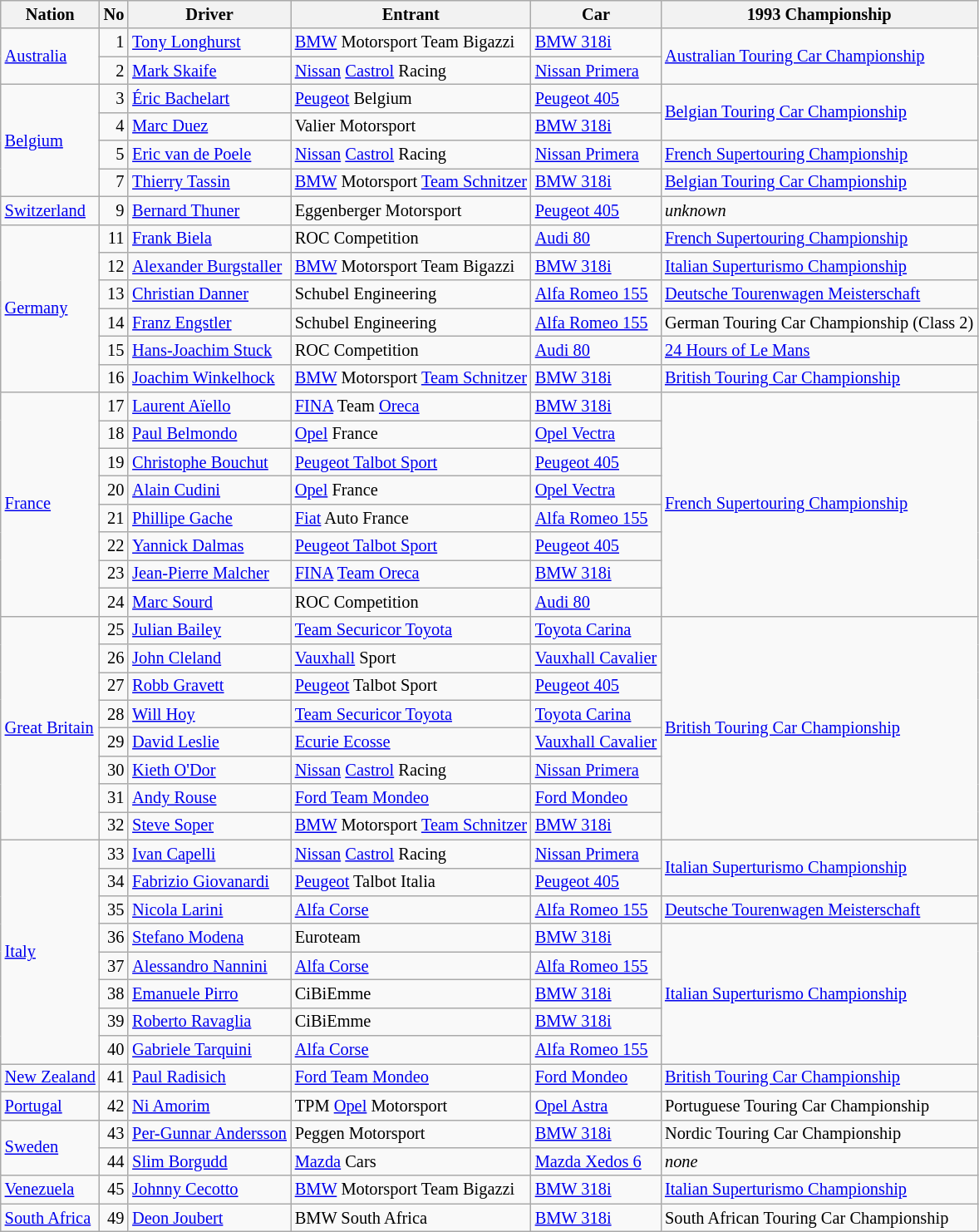<table class="wikitable" style="font-size: 85%;">
<tr>
<th>Nation</th>
<th>No</th>
<th>Driver</th>
<th>Entrant</th>
<th>Car</th>
<th>1993 Championship</th>
</tr>
<tr>
<td rowspan=2> <a href='#'>Australia</a></td>
<td align=right>1</td>
<td><a href='#'>Tony Longhurst</a></td>
<td><a href='#'>BMW</a> Motorsport Team Bigazzi</td>
<td><a href='#'>BMW 318i</a></td>
<td rowspan=2><a href='#'>Australian Touring Car Championship</a></td>
</tr>
<tr>
<td align=right>2</td>
<td><a href='#'>Mark Skaife</a></td>
<td><a href='#'>Nissan</a> <a href='#'>Castrol</a> Racing</td>
<td><a href='#'>Nissan Primera</a></td>
</tr>
<tr>
<td rowspan=4> <a href='#'>Belgium</a></td>
<td align=right>3</td>
<td><a href='#'>Éric Bachelart</a></td>
<td><a href='#'>Peugeot</a> Belgium</td>
<td><a href='#'>Peugeot 405</a></td>
<td rowspan=2><a href='#'>Belgian Touring Car Championship</a></td>
</tr>
<tr>
<td align=right>4</td>
<td><a href='#'>Marc Duez</a></td>
<td>Valier Motorsport</td>
<td><a href='#'>BMW 318i</a></td>
</tr>
<tr>
<td align=right>5</td>
<td><a href='#'>Eric van de Poele</a></td>
<td><a href='#'>Nissan</a> <a href='#'>Castrol</a> Racing</td>
<td><a href='#'>Nissan Primera</a></td>
<td><a href='#'>French Supertouring Championship</a></td>
</tr>
<tr>
<td align=right>7</td>
<td><a href='#'>Thierry Tassin</a></td>
<td><a href='#'>BMW</a> Motorsport <a href='#'>Team Schnitzer</a></td>
<td><a href='#'>BMW 318i</a></td>
<td><a href='#'>Belgian Touring Car Championship</a></td>
</tr>
<tr>
<td> <a href='#'>Switzerland</a></td>
<td align=right>9</td>
<td><a href='#'>Bernard Thuner</a></td>
<td>Eggenberger Motorsport</td>
<td><a href='#'>Peugeot 405</a></td>
<td><em>unknown</em></td>
</tr>
<tr>
<td rowspan=6> <a href='#'>Germany</a></td>
<td align=right>11</td>
<td><a href='#'>Frank Biela</a></td>
<td>ROC Competition</td>
<td><a href='#'>Audi 80</a></td>
<td><a href='#'>French Supertouring Championship</a></td>
</tr>
<tr>
<td align=right>12</td>
<td><a href='#'>Alexander Burgstaller</a></td>
<td><a href='#'>BMW</a> Motorsport Team Bigazzi</td>
<td><a href='#'>BMW 318i</a></td>
<td><a href='#'>Italian Superturismo Championship</a></td>
</tr>
<tr>
<td align=right>13</td>
<td><a href='#'>Christian Danner</a></td>
<td>Schubel Engineering</td>
<td><a href='#'>Alfa Romeo 155</a></td>
<td><a href='#'>Deutsche Tourenwagen Meisterschaft</a></td>
</tr>
<tr>
<td align=right>14</td>
<td><a href='#'>Franz Engstler</a></td>
<td>Schubel Engineering</td>
<td><a href='#'>Alfa Romeo 155</a></td>
<td>German Touring Car Championship (Class 2)</td>
</tr>
<tr>
<td align=right>15</td>
<td><a href='#'>Hans-Joachim Stuck</a></td>
<td>ROC Competition</td>
<td><a href='#'>Audi 80</a></td>
<td><a href='#'>24 Hours of Le Mans</a></td>
</tr>
<tr>
<td align=right>16</td>
<td><a href='#'>Joachim Winkelhock</a></td>
<td><a href='#'>BMW</a> Motorsport <a href='#'>Team Schnitzer</a></td>
<td><a href='#'>BMW 318i</a></td>
<td><a href='#'>British Touring Car Championship</a></td>
</tr>
<tr>
<td rowspan=8> <a href='#'>France</a></td>
<td align=right>17</td>
<td><a href='#'>Laurent Aïello</a></td>
<td><a href='#'>FINA</a> Team <a href='#'>Oreca</a></td>
<td><a href='#'>BMW 318i</a></td>
<td rowspan=8><a href='#'>French Supertouring Championship</a></td>
</tr>
<tr>
<td align=right>18</td>
<td><a href='#'>Paul Belmondo</a></td>
<td><a href='#'>Opel</a> France</td>
<td><a href='#'>Opel Vectra</a></td>
</tr>
<tr>
<td align=right>19</td>
<td><a href='#'>Christophe Bouchut</a></td>
<td><a href='#'>Peugeot Talbot Sport</a></td>
<td><a href='#'>Peugeot 405</a></td>
</tr>
<tr>
<td align=right>20</td>
<td><a href='#'>Alain Cudini</a></td>
<td><a href='#'>Opel</a> France</td>
<td><a href='#'>Opel Vectra</a></td>
</tr>
<tr>
<td align=right>21</td>
<td><a href='#'>Phillipe Gache</a></td>
<td><a href='#'>Fiat</a> Auto France</td>
<td><a href='#'>Alfa Romeo 155</a></td>
</tr>
<tr>
<td align=right>22</td>
<td><a href='#'>Yannick Dalmas</a></td>
<td><a href='#'>Peugeot Talbot Sport</a></td>
<td><a href='#'>Peugeot 405</a></td>
</tr>
<tr>
<td align=right>23</td>
<td><a href='#'>Jean-Pierre Malcher</a></td>
<td><a href='#'>FINA</a> <a href='#'>Team Oreca</a></td>
<td><a href='#'>BMW 318i</a></td>
</tr>
<tr>
<td align=right>24</td>
<td><a href='#'>Marc Sourd</a></td>
<td>ROC Competition</td>
<td><a href='#'>Audi 80</a></td>
</tr>
<tr>
<td rowspan=8> <a href='#'>Great Britain</a></td>
<td align=right>25</td>
<td><a href='#'>Julian Bailey</a></td>
<td><a href='#'>Team Securicor Toyota</a></td>
<td><a href='#'>Toyota Carina</a></td>
<td rowspan=8><a href='#'>British Touring Car Championship</a></td>
</tr>
<tr>
<td align=right>26</td>
<td><a href='#'>John Cleland</a></td>
<td><a href='#'>Vauxhall</a> Sport</td>
<td><a href='#'>Vauxhall Cavalier</a></td>
</tr>
<tr>
<td align=right>27</td>
<td><a href='#'>Robb Gravett</a></td>
<td><a href='#'>Peugeot</a> Talbot Sport</td>
<td><a href='#'>Peugeot 405</a></td>
</tr>
<tr>
<td align=right>28</td>
<td><a href='#'>Will Hoy</a></td>
<td><a href='#'>Team Securicor Toyota</a></td>
<td><a href='#'>Toyota Carina</a></td>
</tr>
<tr>
<td align=right>29</td>
<td><a href='#'>David Leslie</a></td>
<td><a href='#'>Ecurie Ecosse</a></td>
<td><a href='#'>Vauxhall Cavalier</a></td>
</tr>
<tr>
<td align=right>30</td>
<td><a href='#'>Kieth O'Dor</a></td>
<td><a href='#'>Nissan</a> <a href='#'>Castrol</a> Racing</td>
<td><a href='#'>Nissan Primera</a></td>
</tr>
<tr>
<td align=right>31</td>
<td><a href='#'>Andy Rouse</a></td>
<td><a href='#'>Ford Team Mondeo</a></td>
<td><a href='#'>Ford Mondeo</a></td>
</tr>
<tr>
<td align=right>32</td>
<td><a href='#'>Steve Soper</a></td>
<td><a href='#'>BMW</a> Motorsport <a href='#'>Team Schnitzer</a></td>
<td><a href='#'>BMW 318i</a></td>
</tr>
<tr>
<td rowspan=8> <a href='#'>Italy</a></td>
<td align=right>33</td>
<td><a href='#'>Ivan Capelli</a></td>
<td><a href='#'>Nissan</a> <a href='#'>Castrol</a> Racing</td>
<td><a href='#'>Nissan Primera</a></td>
<td rowspan=2><a href='#'>Italian Superturismo Championship</a></td>
</tr>
<tr>
<td align=right>34</td>
<td><a href='#'>Fabrizio Giovanardi</a></td>
<td><a href='#'>Peugeot</a> Talbot Italia</td>
<td><a href='#'>Peugeot 405</a></td>
</tr>
<tr>
<td align=right>35</td>
<td><a href='#'>Nicola Larini</a></td>
<td><a href='#'>Alfa Corse</a></td>
<td><a href='#'>Alfa Romeo 155</a></td>
<td><a href='#'>Deutsche Tourenwagen Meisterschaft</a></td>
</tr>
<tr>
<td align=right>36</td>
<td><a href='#'>Stefano Modena</a></td>
<td>Euroteam</td>
<td><a href='#'>BMW 318i</a></td>
<td rowspan=5><a href='#'>Italian Superturismo Championship</a></td>
</tr>
<tr>
<td align=right>37</td>
<td><a href='#'>Alessandro Nannini</a></td>
<td><a href='#'>Alfa Corse</a></td>
<td><a href='#'>Alfa Romeo 155</a></td>
</tr>
<tr>
<td align=right>38</td>
<td><a href='#'>Emanuele Pirro</a></td>
<td>CiBiEmme</td>
<td><a href='#'>BMW 318i</a></td>
</tr>
<tr>
<td align=right>39</td>
<td><a href='#'>Roberto Ravaglia</a></td>
<td>CiBiEmme</td>
<td><a href='#'>BMW 318i</a></td>
</tr>
<tr>
<td align=right>40</td>
<td><a href='#'>Gabriele Tarquini</a></td>
<td><a href='#'>Alfa Corse</a></td>
<td><a href='#'>Alfa Romeo 155</a></td>
</tr>
<tr>
<td> <a href='#'>New Zealand</a></td>
<td align=right>41</td>
<td><a href='#'>Paul Radisich</a></td>
<td><a href='#'>Ford Team Mondeo</a></td>
<td><a href='#'>Ford Mondeo</a></td>
<td><a href='#'>British Touring Car Championship</a></td>
</tr>
<tr>
<td> <a href='#'>Portugal</a></td>
<td align=right>42</td>
<td><a href='#'>Ni Amorim</a></td>
<td>TPM <a href='#'>Opel</a> Motorsport</td>
<td><a href='#'>Opel Astra</a></td>
<td>Portuguese Touring Car Championship</td>
</tr>
<tr>
<td rowspan=2> <a href='#'>Sweden</a></td>
<td align=right>43</td>
<td><a href='#'>Per-Gunnar Andersson</a></td>
<td>Peggen Motorsport</td>
<td><a href='#'>BMW 318i</a></td>
<td>Nordic Touring Car Championship</td>
</tr>
<tr>
<td align=right>44</td>
<td><a href='#'>Slim Borgudd</a></td>
<td><a href='#'>Mazda</a> Cars</td>
<td><a href='#'>Mazda Xedos 6</a></td>
<td><em>none</em></td>
</tr>
<tr>
<td> <a href='#'>Venezuela</a></td>
<td align=right>45</td>
<td><a href='#'>Johnny Cecotto</a></td>
<td><a href='#'>BMW</a> Motorsport Team Bigazzi</td>
<td><a href='#'>BMW 318i</a></td>
<td><a href='#'>Italian Superturismo Championship</a></td>
</tr>
<tr>
<td> <a href='#'>South Africa</a></td>
<td align=right>49</td>
<td><a href='#'>Deon Joubert</a></td>
<td>BMW South Africa</td>
<td><a href='#'>BMW 318i</a></td>
<td>South African Touring Car Championship</td>
</tr>
</table>
